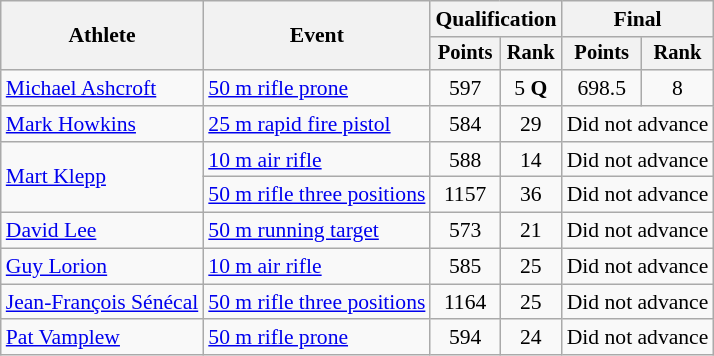<table class="wikitable" style="font-size:90%">
<tr>
<th rowspan="2">Athlete</th>
<th rowspan="2">Event</th>
<th colspan=2>Qualification</th>
<th colspan=2>Final</th>
</tr>
<tr style="font-size:95%">
<th>Points</th>
<th>Rank</th>
<th>Points</th>
<th>Rank</th>
</tr>
<tr align=center>
<td align=left><a href='#'>Michael Ashcroft</a></td>
<td align=left><a href='#'>50 m rifle prone</a></td>
<td>597</td>
<td>5 <strong>Q</strong></td>
<td>698.5</td>
<td>8</td>
</tr>
<tr align=center>
<td align=left><a href='#'>Mark Howkins</a></td>
<td align=left><a href='#'>25 m rapid fire pistol</a></td>
<td>584</td>
<td>29</td>
<td colspan=2>Did not advance</td>
</tr>
<tr align=center>
<td align=left rowspan=2><a href='#'>Mart Klepp</a></td>
<td align=left><a href='#'>10 m air rifle</a></td>
<td>588</td>
<td>14</td>
<td colspan=2>Did not advance</td>
</tr>
<tr align=center>
<td align=left><a href='#'>50 m rifle three positions</a></td>
<td>1157</td>
<td>36</td>
<td colspan=2>Did not advance</td>
</tr>
<tr align=center>
<td align=left><a href='#'>David Lee</a></td>
<td align=left><a href='#'>50 m running target</a></td>
<td>573</td>
<td>21</td>
<td colspan=2>Did not advance</td>
</tr>
<tr align=center>
<td align=left><a href='#'>Guy Lorion</a></td>
<td align=left><a href='#'>10 m air rifle</a></td>
<td>585</td>
<td>25</td>
<td colspan=2>Did not advance</td>
</tr>
<tr align=center>
<td align=left><a href='#'>Jean-François Sénécal</a></td>
<td align=left><a href='#'>50 m rifle three positions</a></td>
<td>1164</td>
<td>25</td>
<td colspan=2>Did not advance</td>
</tr>
<tr align=center>
<td align=left><a href='#'>Pat Vamplew</a></td>
<td align=left><a href='#'>50 m rifle prone</a></td>
<td>594</td>
<td>24</td>
<td colspan=2>Did not advance</td>
</tr>
</table>
